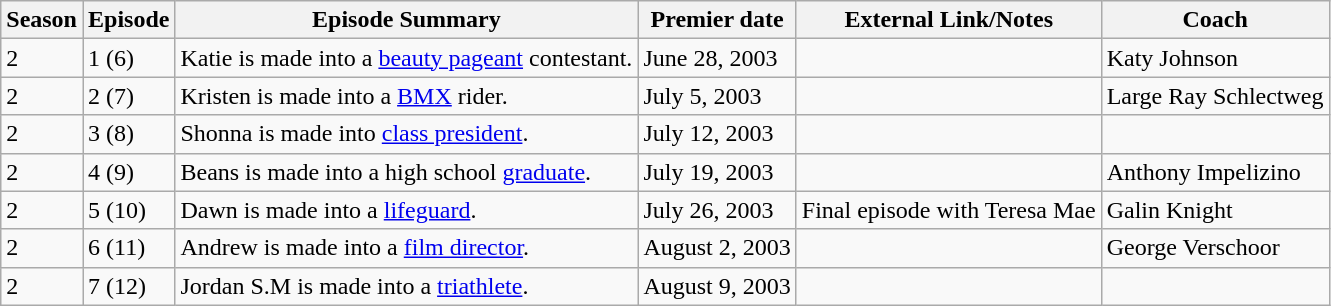<table class="wikitable">
<tr>
<th>Season</th>
<th>Episode</th>
<th>Episode Summary</th>
<th>Premier date</th>
<th>External Link/Notes</th>
<th>Coach</th>
</tr>
<tr>
<td>2</td>
<td>1 (6)</td>
<td>Katie is made into a <a href='#'>beauty pageant</a> contestant.</td>
<td>June 28, 2003</td>
<td></td>
<td>Katy Johnson</td>
</tr>
<tr>
<td>2</td>
<td>2 (7)</td>
<td>Kristen is made into a <a href='#'>BMX</a> rider.</td>
<td>July 5, 2003</td>
<td></td>
<td>Large Ray Schlectweg</td>
</tr>
<tr>
<td>2</td>
<td>3 (8)</td>
<td>Shonna is made into <a href='#'>class president</a>.</td>
<td>July 12, 2003</td>
<td></td>
<td></td>
</tr>
<tr>
<td>2</td>
<td>4 (9)</td>
<td>Beans is made into a high school <a href='#'>graduate</a>.</td>
<td>July 19, 2003</td>
<td></td>
<td>Anthony Impelizino</td>
</tr>
<tr>
<td>2</td>
<td>5 (10)</td>
<td>Dawn is made into a <a href='#'>lifeguard</a>.</td>
<td>July 26, 2003</td>
<td>Final episode with Teresa Mae</td>
<td>Galin Knight</td>
</tr>
<tr>
<td>2</td>
<td>6 (11)</td>
<td>Andrew is made into a <a href='#'>film director</a>.</td>
<td>August 2, 2003</td>
<td></td>
<td>George Verschoor</td>
</tr>
<tr>
<td>2</td>
<td>7 (12)</td>
<td>Jordan S.M is made into a <a href='#'>triathlete</a>.</td>
<td>August 9, 2003</td>
<td></td>
<td></td>
</tr>
</table>
